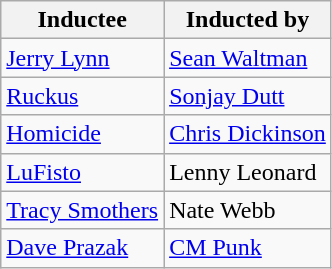<table class="wikitable">
<tr>
<th>Inductee</th>
<th>Inducted by</th>
</tr>
<tr>
<td><a href='#'>Jerry Lynn</a></td>
<td><a href='#'>Sean Waltman</a></td>
</tr>
<tr>
<td><a href='#'>Ruckus</a></td>
<td><a href='#'>Sonjay Dutt</a></td>
</tr>
<tr>
<td><a href='#'>Homicide</a></td>
<td><a href='#'>Chris Dickinson</a></td>
</tr>
<tr>
<td><a href='#'>LuFisto</a></td>
<td>Lenny Leonard</td>
</tr>
<tr>
<td><a href='#'>Tracy Smothers</a></td>
<td>Nate Webb</td>
</tr>
<tr>
<td><a href='#'>Dave Prazak</a></td>
<td><a href='#'>CM Punk</a></td>
</tr>
</table>
